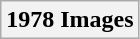<table class="wikitable unsortable">
<tr>
<th style="background:light gray; color:black">1978 Images<br></th>
</tr>
</table>
